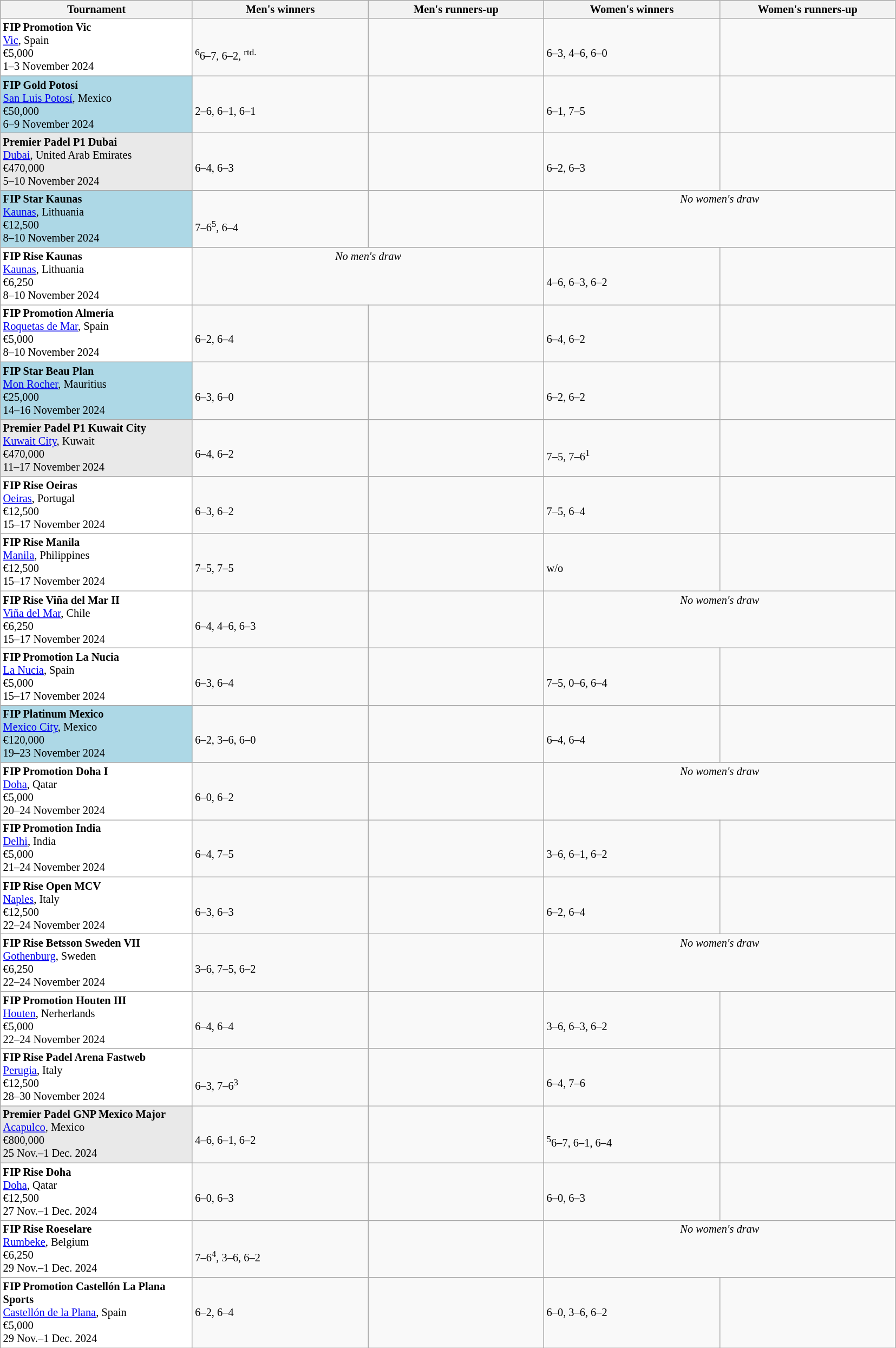<table class="wikitable sortable nowrap" style=font-size:85%>
<tr>
<th width=230>Tournament</th>
<th width=210>Men's winners</th>
<th width=210>Men's runners-up</th>
<th width=210>Women's winners</th>
<th width=210>Women's runners-up</th>
</tr>
<tr valign=top>
<td style="background:#ffffff;"><strong>FIP Promotion Vic</strong><br><a href='#'>Vic</a>, Spain<br>€5,000<br>1–3 November 2024</td>
<td><strong><br></strong><br><sup>6</sup>6–7, 6–2, <sup>rtd.</sup></td>
<td><br></td>
<td><strong><br></strong><br>6–3, 4–6, 6–0</td>
<td><br></td>
</tr>
<tr valign=top>
<td style="background:#ADD8E6;"><strong>FIP Gold Potosí</strong><br><a href='#'>San Luis Potosí</a>, Mexico<br>€50,000<br>6–9 November 2024</td>
<td><strong><br></strong><br>2–6, 6–1, 6–1</td>
<td><br></td>
<td><strong><br></strong><br>6–1, 7–5</td>
<td><br></td>
</tr>
<tr valign=top>
<td style="background:#E9E9E9;"><strong>Premier Padel P1 Dubai</strong><br><a href='#'>Dubai</a>, United Arab Emirates<br>€470,000<br>5–10 November 2024</td>
<td><strong><br></strong><br>6–4, 6–3</td>
<td><br></td>
<td><strong><br></strong><br>6–2, 6–3</td>
<td><br></td>
</tr>
<tr valign=top>
<td style="background:#ADD8E6;"><strong>FIP Star Kaunas</strong><br><a href='#'>Kaunas</a>, Lithuania<br>€12,500<br>8–10 November 2024</td>
<td><strong><br></strong><br>7–6<sup>5</sup>, 6–4</td>
<td><br></td>
<td colspan=2 align="center"><em>No women's draw</em></td>
</tr>
<tr valign=top>
<td style="background:#ffffff;"><strong>FIP Rise Kaunas</strong><br><a href='#'>Kaunas</a>, Lithuania<br>€6,250<br>8–10 November 2024</td>
<td colspan=2 align="center"><em>No men's draw</em></td>
<td><strong><br></strong><br>4–6, 6–3, 6–2</td>
<td><br></td>
</tr>
<tr valign=top>
<td style="background:#ffffff;"><strong>FIP Promotion Almería</strong><br><a href='#'>Roquetas de Mar</a>, Spain<br>€5,000<br>8–10 November 2024</td>
<td><strong><br></strong><br>6–2, 6–4</td>
<td><br></td>
<td><strong><br></strong><br>6–4, 6–2</td>
<td><br></td>
</tr>
<tr valign=top>
<td style="background:#ADD8E6;"><strong>FIP Star Beau Plan</strong><br><a href='#'>Mon Rocher</a>, Mauritius<br>€25,000<br>14–16 November 2024</td>
<td><strong><br></strong><br>6–3, 6–0</td>
<td><br></td>
<td><strong><br></strong><br>6–2, 6–2</td>
<td><br></td>
</tr>
<tr valign=top>
<td style="background:#E9E9E9;"><strong>Premier Padel P1 Kuwait City</strong><br><a href='#'>Kuwait City</a>, Kuwait<br>€470,000<br>11–17 November 2024</td>
<td><strong><br></strong><br>6–4, 6–2</td>
<td><br></td>
<td><strong><br></strong><br>7–5, 7–6<sup>1</sup></td>
<td><br></td>
</tr>
<tr valign=top>
<td style="background:#ffffff;"><strong>FIP Rise Oeiras</strong><br><a href='#'>Oeiras</a>, Portugal<br>€12,500<br>15–17 November 2024</td>
<td><strong><br></strong><br>6–3, 6–2</td>
<td><br></td>
<td><strong><br></strong><br>7–5, 6–4</td>
<td><br></td>
</tr>
<tr valign=top>
<td style="background:#ffffff;"><strong>FIP Rise Manila</strong><br><a href='#'>Manila</a>, Philippines<br>€12,500<br>15–17 November 2024</td>
<td><strong><br></strong><br>7–5, 7–5</td>
<td><br></td>
<td><strong><br></strong><br>w/o</td>
<td><br></td>
</tr>
<tr valign=top>
<td style="background:#ffffff;"><strong>FIP Rise Viña del Mar II</strong><br><a href='#'>Viña del Mar</a>, Chile<br>€6,250<br>15–17 November 2024</td>
<td><strong><br></strong><br>6–4, 4–6, 6–3</td>
<td><br></td>
<td colspan=2 align="center"><em>No women's draw</em></td>
</tr>
<tr valign=top>
<td style="background:#ffffff;"><strong>FIP Promotion La Nucia</strong><br><a href='#'>La Nucia</a>, Spain<br>€5,000<br>15–17 November 2024</td>
<td><strong><br></strong><br>6–3, 6–4</td>
<td><br></td>
<td><strong><br></strong><br>7–5, 0–6, 6–4</td>
<td><br></td>
</tr>
<tr valign=top>
<td style="background:#ADD8E6;"><strong>FIP Platinum Mexico</strong><br><a href='#'>Mexico City</a>, Mexico<br>€120,000<br>19–23 November 2024</td>
<td><strong><br></strong><br>6–2, 3–6, 6–0</td>
<td><br></td>
<td><strong><br></strong><br>6–4, 6–4</td>
<td><br></td>
</tr>
<tr valign=top>
<td style="background:#ffffff;"><strong>FIP Promotion Doha I</strong><br><a href='#'>Doha</a>, Qatar<br>€5,000<br>20–24 November 2024</td>
<td><strong><br></strong><br>6–0, 6–2</td>
<td><br></td>
<td colspan=2 align="center"><em>No women's draw</em></td>
</tr>
<tr valign=top>
<td style="background:#ffffff;"><strong>FIP Promotion India</strong><br><a href='#'>Delhi</a>, India<br>€5,000<br>21–24 November 2024</td>
<td><strong><br></strong><br>6–4, 7–5</td>
<td><br></td>
<td><strong><br></strong><br>3–6, 6–1, 6–2</td>
<td><br></td>
</tr>
<tr valign=top>
<td style="background:#ffffff;"><strong>FIP Rise Open MCV</strong><br><a href='#'>Naples</a>, Italy<br>€12,500<br>22–24 November 2024</td>
<td><strong><br></strong><br>6–3, 6–3</td>
<td><br></td>
<td><strong><br></strong><br>6–2, 6–4</td>
<td><br></td>
</tr>
<tr valign=top>
<td style="background:#ffffff;"><strong>FIP Rise Betsson Sweden VII</strong><br><a href='#'>Gothenburg</a>, Sweden<br>€6,250<br>22–24 November 2024</td>
<td><strong><br></strong><br>3–6, 7–5, 6–2</td>
<td><br></td>
<td colspan=2 align="center"><em>No women's draw</em></td>
</tr>
<tr valign=top>
<td style="background:#ffffff;"><strong>FIP Promotion Houten III</strong><br><a href='#'>Houten</a>, Nerherlands<br>€5,000<br>22–24 November 2024</td>
<td><strong><br></strong><br>6–4, 6–4</td>
<td><br></td>
<td><strong><br></strong><br>3–6, 6–3, 6–2</td>
<td><br></td>
</tr>
<tr valign=top>
<td style="background:#ffffff;"><strong>FIP Rise Padel Arena Fastweb</strong><br><a href='#'>Perugia</a>, Italy<br>€12,500<br>28–30 November 2024</td>
<td><strong><br></strong><br>6–3, 7–6<sup>3</sup></td>
<td><br></td>
<td><strong><br></strong><br>6–4, 7–6</td>
<td><br></td>
</tr>
<tr valign=top>
<td style="background:#E9E9E9;"><strong>Premier Padel GNP Mexico Major</strong><br><a href='#'>Acapulco</a>, Mexico<br>€800,000<br>25 Nov.–1 Dec. 2024</td>
<td><strong><br></strong><br>4–6, 6–1, 6–2</td>
<td><br></td>
<td><strong><br></strong><br><sup>5</sup>6–7, 6–1, 6–4</td>
<td><br></td>
</tr>
<tr valign=top>
<td style="background:#ffffff;"><strong>FIP Rise Doha</strong><br><a href='#'>Doha</a>, Qatar<br>€12,500<br>27 Nov.–1 Dec. 2024</td>
<td><strong><br></strong><br>6–0, 6–3</td>
<td><br></td>
<td><strong><br></strong><br>6–0, 6–3</td>
<td><br></td>
</tr>
<tr valign=top>
<td style="background:#ffffff;"><strong>FIP Rise Roeselare</strong><br><a href='#'>Rumbeke</a>, Belgium<br>€6,250<br>29 Nov.–1 Dec. 2024</td>
<td><strong><br></strong><br>7–6<sup>4</sup>, 3–6, 6–2</td>
<td><br></td>
<td colspan=2 align="center"><em>No women's draw</em></td>
</tr>
<tr valign=top>
<td style="background:#ffffff;"><strong>FIP Promotion Castellón La Plana Sports</strong><br><a href='#'>Castellón de la Plana</a>, Spain<br>€5,000<br>29 Nov.–1 Dec. 2024</td>
<td><strong><br></strong><br>6–2, 6–4</td>
<td><br></td>
<td><strong><br></strong><br>6–0, 3–6, 6–2</td>
<td><br></td>
</tr>
</table>
